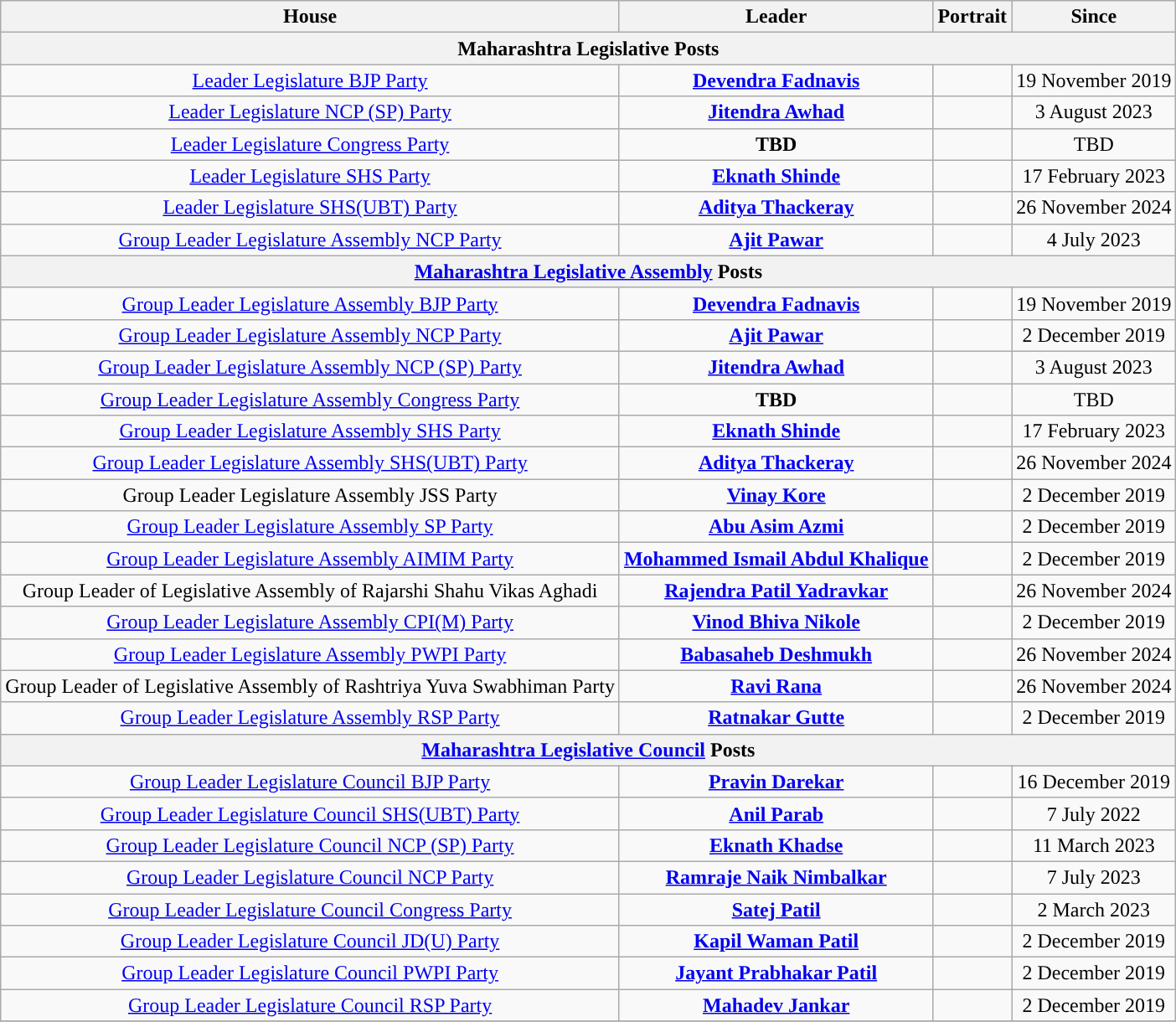<table class="wikitable" style="text-align:center">
<tr>
<th Style="background-color:">House</th>
<th Style="background-color:">Leader</th>
<th Style="background-color:">Portrait</th>
<th Style="background-color:">Since</th>
</tr>
<tr>
<th colspan=4>Maharashtra Legislative Posts</th>
</tr>
<tr>
<td><a href='#'>Leader Legislature BJP Party</a></td>
<td><strong><a href='#'>Devendra Fadnavis</a></strong></td>
<td></td>
<td>19 November 2019</td>
</tr>
<tr>
<td><a href='#'>Leader Legislature NCP (SP) Party</a></td>
<td><strong><a href='#'>Jitendra Awhad</a></strong></td>
<td></td>
<td>3 August 2023</td>
</tr>
<tr>
<td><a href='#'>Leader Legislature Congress Party</a></td>
<td><strong>TBD</strong></td>
<td></td>
<td>TBD</td>
</tr>
<tr>
<td><a href='#'>Leader Legislature SHS Party</a></td>
<td><strong><a href='#'>Eknath Shinde</a></strong></td>
<td></td>
<td>17 February 2023</td>
</tr>
<tr>
<td><a href='#'>Leader Legislature SHS(UBT) Party</a></td>
<td><strong><a href='#'>Aditya Thackeray</a></strong></td>
<td></td>
<td>26 November 2024</td>
</tr>
<tr>
<td><a href='#'>Group Leader Legislature Assembly NCP Party</a></td>
<td><strong><a href='#'>Ajit Pawar</a></strong></td>
<td></td>
<td>4 July 2023</td>
</tr>
<tr>
<th colspan=4><a href='#'>Maharashtra Legislative Assembly</a> Posts</th>
</tr>
<tr>
<td><a href='#'>Group Leader Legislature Assembly BJP Party</a></td>
<td><strong><a href='#'>Devendra Fadnavis</a></strong></td>
<td></td>
<td>19 November 2019</td>
</tr>
<tr>
<td><a href='#'>Group Leader Legislature Assembly NCP Party</a></td>
<td><strong><a href='#'>Ajit Pawar</a></strong></td>
<td></td>
<td>2 December 2019</td>
</tr>
<tr>
<td><a href='#'>Group Leader Legislature Assembly NCP (SP) Party</a></td>
<td><strong><a href='#'>Jitendra Awhad</a></strong></td>
<td></td>
<td>3 August 2023</td>
</tr>
<tr>
<td><a href='#'>Group Leader Legislature Assembly Congress Party</a></td>
<td><strong>TBD</strong></td>
<td></td>
<td>TBD</td>
</tr>
<tr>
<td><a href='#'>Group Leader Legislature Assembly SHS Party</a></td>
<td><strong><a href='#'>Eknath Shinde</a></strong></td>
<td></td>
<td>17 February 2023</td>
</tr>
<tr>
<td><a href='#'>Group Leader Legislature Assembly SHS(UBT) Party</a></td>
<td><strong><a href='#'>Aditya Thackeray</a></strong></td>
<td></td>
<td>26 November 2024</td>
</tr>
<tr>
<td>Group Leader Legislature Assembly JSS Party</td>
<td><strong><a href='#'>Vinay Kore</a></strong></td>
<td></td>
<td>2 December 2019</td>
</tr>
<tr>
<td><a href='#'>Group Leader Legislature Assembly SP Party</a></td>
<td><strong><a href='#'>Abu Asim Azmi</a></strong></td>
<td></td>
<td>2 December 2019</td>
</tr>
<tr>
<td><a href='#'>Group Leader Legislature Assembly AIMIM Party</a></td>
<td><strong><a href='#'>Mohammed Ismail Abdul Khalique</a></strong></td>
<td></td>
<td>2 December 2019</td>
</tr>
<tr>
<td>Group Leader of Legislative Assembly of Rajarshi Shahu Vikas Aghadi</td>
<td><strong><a href='#'>Rajendra Patil Yadravkar</a></strong></td>
<td></td>
<td>26 November 2024</td>
</tr>
<tr>
<td><a href='#'>Group Leader Legislature Assembly CPI(M) Party</a></td>
<td><strong><a href='#'>Vinod Bhiva Nikole</a></strong></td>
<td></td>
<td>2 December 2019</td>
</tr>
<tr>
<td><a href='#'>Group Leader Legislature Assembly PWPI Party</a></td>
<td><strong><a href='#'>Babasaheb Deshmukh</a></strong></td>
<td></td>
<td>26 November 2024</td>
</tr>
<tr>
<td>Group Leader of Legislative Assembly of Rashtriya Yuva Swabhiman Party</td>
<td><strong><a href='#'>Ravi Rana</a></strong></td>
<td></td>
<td>26 November 2024</td>
</tr>
<tr>
<td><a href='#'>Group Leader Legislature Assembly RSP Party</a></td>
<td><strong><a href='#'>Ratnakar Gutte</a></strong></td>
<td></td>
<td>2 December 2019</td>
</tr>
<tr>
<th colspan=4><a href='#'>Maharashtra Legislative Council</a> Posts</th>
</tr>
<tr>
<td><a href='#'>Group Leader Legislature Council BJP Party</a></td>
<td><strong><a href='#'>Pravin Darekar</a></strong></td>
<td></td>
<td>16 December 2019</td>
</tr>
<tr>
<td><a href='#'>Group Leader Legislature Council SHS(UBT) Party</a></td>
<td><strong><a href='#'>Anil Parab</a></strong></td>
<td></td>
<td>7 July 2022</td>
</tr>
<tr>
<td><a href='#'>Group Leader Legislature Council NCP (SP) Party</a></td>
<td><strong><a href='#'>Eknath Khadse</a></strong></td>
<td></td>
<td>11 March 2023</td>
</tr>
<tr>
<td><a href='#'>Group Leader Legislature Council NCP Party</a></td>
<td><strong><a href='#'>Ramraje Naik Nimbalkar</a></strong></td>
<td></td>
<td>7 July 2023</td>
</tr>
<tr>
<td><a href='#'>Group Leader Legislature Council Congress Party</a></td>
<td><strong><a href='#'>Satej Patil</a></strong></td>
<td></td>
<td>2 March 2023</td>
</tr>
<tr>
<td><a href='#'>Group Leader Legislature Council JD(U) Party</a></td>
<td><strong><a href='#'>Kapil Waman Patil</a></strong></td>
<td></td>
<td>2 December 2019</td>
</tr>
<tr>
<td><a href='#'>Group Leader Legislature Council PWPI Party</a></td>
<td><strong><a href='#'>Jayant Prabhakar Patil</a></strong></td>
<td></td>
<td>2 December 2019</td>
</tr>
<tr>
<td><a href='#'>Group Leader Legislature Council RSP Party</a></td>
<td><strong><a href='#'>Mahadev Jankar</a></strong></td>
<td></td>
<td>2 December 2019</td>
</tr>
<tr>
</tr>
</table>
